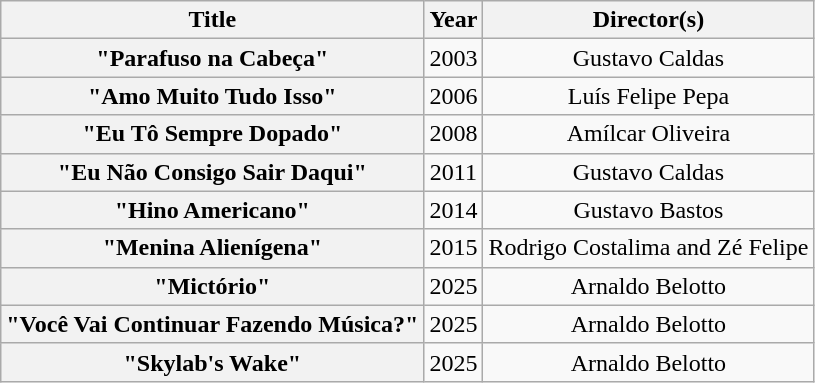<table class="wikitable plainrowheaders" | colspan="4" style="text-align:center;">
<tr>
<th scope="col">Title</th>
<th scope="col">Year</th>
<th scope="col">Director(s)</th>
</tr>
<tr>
<th scope="row">"Parafuso na Cabeça"</th>
<td>2003</td>
<td>Gustavo Caldas</td>
</tr>
<tr>
<th scope="row">"Amo Muito Tudo Isso"</th>
<td>2006</td>
<td>Luís Felipe Pepa</td>
</tr>
<tr>
<th scope="row">"Eu Tô Sempre Dopado"</th>
<td>2008</td>
<td>Amílcar Oliveira</td>
</tr>
<tr>
<th scope="row">"Eu Não Consigo Sair Daqui"</th>
<td>2011</td>
<td>Gustavo Caldas</td>
</tr>
<tr>
<th scope="row">"Hino Americano"</th>
<td>2014</td>
<td>Gustavo Bastos</td>
</tr>
<tr>
<th scope="row">"Menina Alienígena"</th>
<td>2015</td>
<td>Rodrigo Costalima and Zé Felipe</td>
</tr>
<tr>
<th scope="row">"Mictório"</th>
<td>2025</td>
<td>Arnaldo Belotto</td>
</tr>
<tr>
<th scope="row">"Você Vai Continuar Fazendo Música?"</th>
<td>2025</td>
<td>Arnaldo Belotto</td>
</tr>
<tr>
<th scope="row">"Skylab's Wake"</th>
<td>2025</td>
<td>Arnaldo Belotto</td>
</tr>
</table>
